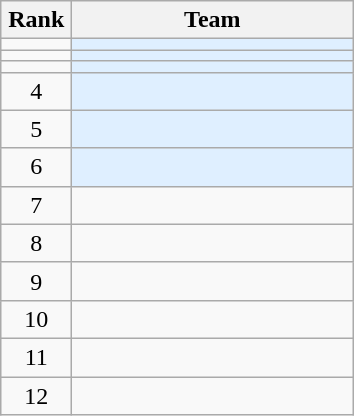<table class="wikitable" style="text-align: center;">
<tr>
<th width=40>Rank</th>
<th width=180>Team</th>
</tr>
<tr align=center|bc=#dfefff>
<td></td>
<td style="text-align:left;background:#dfefff;"></td>
</tr>
<tr align=center>
<td></td>
<td style="text-align:left;background:#dfefff;"></td>
</tr>
<tr align=center>
<td></td>
<td style="text-align:left;background:#dfefff;"></td>
</tr>
<tr align=center>
<td>4</td>
<td style="text-align:left;background:#dfefff;"></td>
</tr>
<tr align=center>
<td>5</td>
<td style="text-align:left;background:#dfefff;"></td>
</tr>
<tr align=center>
<td>6</td>
<td style="text-align:left;background:#dfefff;"></td>
</tr>
<tr align=center>
<td>7</td>
<td style="text-align:left;"></td>
</tr>
<tr align=center>
<td>8</td>
<td style="text-align:left;"></td>
</tr>
<tr align=center>
<td>9</td>
<td style="text-align:left;"></td>
</tr>
<tr align=center>
<td>10</td>
<td style="text-align:left;"></td>
</tr>
<tr align=center>
<td>11</td>
<td style="text-align:left;"></td>
</tr>
<tr align=center>
<td>12</td>
<td style="text-align:left;"></td>
</tr>
</table>
